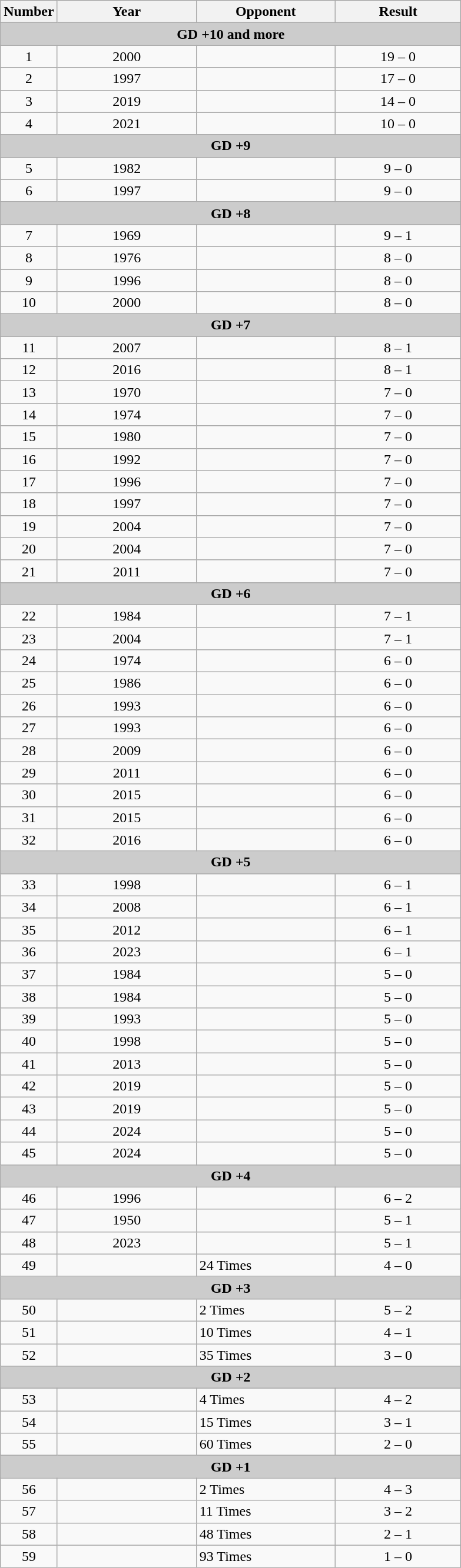<table class="wikitable sortable">
<tr>
<th width=30>Number</th>
<th width=150>Year</th>
<th width=150>Opponent</th>
<th width=135>Result</th>
</tr>
<tr>
<td colspan="4" bgcolor="#cccccc"align=center><strong>GD +10 and more</strong></td>
</tr>
<tr>
<td align=center>1</td>
<td align=center>2000</td>
<td></td>
<td align=center>19 – 0</td>
</tr>
<tr>
<td align=center>2</td>
<td align=center>1997</td>
<td></td>
<td align=center>17 – 0</td>
</tr>
<tr>
<td align=center>3</td>
<td align=center>2019</td>
<td></td>
<td align=center>14 – 0</td>
</tr>
<tr>
<td align=center>4</td>
<td align=center>2021</td>
<td></td>
<td align=center>10 – 0</td>
</tr>
<tr>
<td colspan="4" bgcolor="#cccccc"align=center><strong>GD +9</strong></td>
</tr>
<tr>
<td align=center>5</td>
<td align=center>1982</td>
<td></td>
<td align=center>9 – 0</td>
</tr>
<tr>
<td align=center>6</td>
<td align=center>1997</td>
<td></td>
<td align=center>9 – 0</td>
</tr>
<tr>
<td colspan="4" bgcolor="#cccccc"align=center><strong>GD +8</strong></td>
</tr>
<tr>
<td align=center>7</td>
<td align=center>1969</td>
<td></td>
<td align=center>9 – 1</td>
</tr>
<tr>
<td align=center>8</td>
<td align=center>1976</td>
<td></td>
<td align=center>8 – 0</td>
</tr>
<tr>
<td align=center>9</td>
<td align=center>1996</td>
<td></td>
<td align=center>8 – 0</td>
</tr>
<tr>
<td align=center>10</td>
<td align=center>2000</td>
<td></td>
<td align=center>8 – 0</td>
</tr>
<tr>
<td colspan="4" bgcolor="#cccccc"align=center><strong>GD +7</strong></td>
</tr>
<tr>
<td align=center>11</td>
<td align=center>2007</td>
<td></td>
<td align=center>8 – 1</td>
</tr>
<tr>
<td align=center>12</td>
<td align=center>2016</td>
<td></td>
<td align=center>8 – 1</td>
</tr>
<tr>
<td align=center>13</td>
<td align=center>1970</td>
<td></td>
<td align=center>7 – 0</td>
</tr>
<tr>
<td align=center>14</td>
<td align=center>1974</td>
<td></td>
<td align=center>7 – 0</td>
</tr>
<tr>
<td align=center>15</td>
<td align=center>1980</td>
<td></td>
<td align=center>7 – 0</td>
</tr>
<tr>
<td align=center>16</td>
<td align=center>1992</td>
<td></td>
<td align=center>7 – 0</td>
</tr>
<tr>
<td align=center>17</td>
<td align=center>1996</td>
<td></td>
<td align=center>7 – 0</td>
</tr>
<tr>
<td align=center>18</td>
<td align=center>1997</td>
<td></td>
<td align=center>7 – 0</td>
</tr>
<tr>
<td align=center>19</td>
<td align=center>2004</td>
<td></td>
<td align=center>7 – 0</td>
</tr>
<tr>
<td align=center>20</td>
<td align=center>2004</td>
<td></td>
<td align=center>7 – 0</td>
</tr>
<tr>
<td align=center>21</td>
<td align=center>2011</td>
<td></td>
<td align=center>7 – 0</td>
</tr>
<tr>
<td colspan="4" bgcolor="#cccccc"align=center><strong>GD +6</strong></td>
</tr>
<tr>
<td align=center>22</td>
<td align=center>1984</td>
<td></td>
<td align=center>7 – 1</td>
</tr>
<tr>
<td align=center>23</td>
<td align=center>2004</td>
<td></td>
<td align=center>7 – 1</td>
</tr>
<tr>
<td align=center>24</td>
<td align=center>1974</td>
<td></td>
<td align=center>6 – 0</td>
</tr>
<tr>
<td align=center>25</td>
<td align=center>1986</td>
<td></td>
<td align=center>6 – 0</td>
</tr>
<tr>
<td align=center>26</td>
<td align=center>1993</td>
<td></td>
<td align=center>6 – 0</td>
</tr>
<tr>
<td align=center>27</td>
<td align=center>1993</td>
<td></td>
<td align=center>6 – 0</td>
</tr>
<tr>
<td align=center>28</td>
<td align=center>2009</td>
<td></td>
<td align=center>6 – 0</td>
</tr>
<tr>
<td align=center>29</td>
<td align=center>2011</td>
<td></td>
<td align=center>6 – 0</td>
</tr>
<tr>
<td align=center>30</td>
<td align=center>2015</td>
<td></td>
<td align=center>6 – 0</td>
</tr>
<tr>
<td align=center>31</td>
<td align=center>2015</td>
<td></td>
<td align=center>6 – 0</td>
</tr>
<tr>
<td align=center>32</td>
<td align=center>2016</td>
<td></td>
<td align=center>6 – 0</td>
</tr>
<tr>
<td colspan="4" bgcolor="#cccccc"align=center><strong>GD +5</strong></td>
</tr>
<tr>
<td align=center>33</td>
<td align=center>1998</td>
<td></td>
<td align=center>6 – 1</td>
</tr>
<tr>
<td align=center>34</td>
<td align=center>2008</td>
<td></td>
<td align=center>6 – 1</td>
</tr>
<tr>
<td align=center>35</td>
<td align=center>2012</td>
<td></td>
<td align=center>6 – 1</td>
</tr>
<tr>
<td align=center>36</td>
<td align=center>2023</td>
<td></td>
<td align=center>6 – 1</td>
</tr>
<tr>
<td align=center>37</td>
<td align=center>1984</td>
<td></td>
<td align=center>5 – 0</td>
</tr>
<tr>
<td align=center>38</td>
<td align=center>1984</td>
<td></td>
<td align=center>5 – 0</td>
</tr>
<tr>
<td align=center>39</td>
<td align=center>1993</td>
<td></td>
<td align=center>5 – 0</td>
</tr>
<tr>
<td align=center>40</td>
<td align=center>1998</td>
<td></td>
<td align=center>5 – 0</td>
</tr>
<tr>
<td align=center>41</td>
<td align=center>2013</td>
<td></td>
<td align=center>5 – 0</td>
</tr>
<tr>
<td align=center>42</td>
<td align=center>2019</td>
<td></td>
<td align=center>5 – 0</td>
</tr>
<tr>
<td align=center>43</td>
<td align=center>2019</td>
<td></td>
<td align=center>5 – 0</td>
</tr>
<tr>
<td align=center>44</td>
<td align=center>2024</td>
<td></td>
<td align=center>5 – 0</td>
</tr>
<tr>
<td align=center>45</td>
<td align=center>2024</td>
<td></td>
<td align=center>5 – 0</td>
</tr>
<tr>
<td colspan="4" bgcolor="#cccccc"align=center><strong>GD +4</strong></td>
</tr>
<tr>
<td align=center>46</td>
<td align=center>1996</td>
<td></td>
<td align=center>6 – 2</td>
</tr>
<tr>
<td align=center>47</td>
<td align=center>1950</td>
<td></td>
<td align=center>5 – 1</td>
</tr>
<tr>
<td align=center>48</td>
<td align=center>2023</td>
<td></td>
<td align=center>5 – 1</td>
</tr>
<tr>
<td align=center>49</td>
<td align=center></td>
<td>24 Times</td>
<td align=center>4 – 0</td>
</tr>
<tr>
<td colspan="4" bgcolor="#cccccc"align=center><strong>GD +3</strong></td>
</tr>
<tr>
<td align=center>50</td>
<td align=center></td>
<td>2 Times</td>
<td align=center>5 – 2</td>
</tr>
<tr>
<td align=center>51</td>
<td align=center></td>
<td>10 Times</td>
<td align=center>4 – 1</td>
</tr>
<tr>
<td align=center>52</td>
<td align=center></td>
<td>35 Times</td>
<td align=center>3 – 0</td>
</tr>
<tr>
<td colspan="4" bgcolor="#cccccc"align=center><strong>GD +2</strong></td>
</tr>
<tr>
<td align=center>53</td>
<td align=center></td>
<td>4 Times</td>
<td align=center>4 – 2</td>
</tr>
<tr>
<td align=center>54</td>
<td align=center></td>
<td>15 Times</td>
<td align=center>3 – 1</td>
</tr>
<tr>
<td align=center>55</td>
<td align=center></td>
<td>60 Times</td>
<td align=center>2 – 0</td>
</tr>
<tr>
<td colspan="4" bgcolor="#cccccc"align=center><strong>GD +1</strong></td>
</tr>
<tr>
<td align=center>56</td>
<td align=center></td>
<td>2 Times</td>
<td align=center>4 – 3</td>
</tr>
<tr>
<td align=center>57</td>
<td align=center></td>
<td>11 Times</td>
<td align=center>3 – 2</td>
</tr>
<tr>
<td align=center>58</td>
<td align=center></td>
<td>48 Times</td>
<td align=center>2 – 1</td>
</tr>
<tr>
<td align=center>59</td>
<td align=center></td>
<td>93 Times</td>
<td align=center>1 – 0</td>
</tr>
</table>
